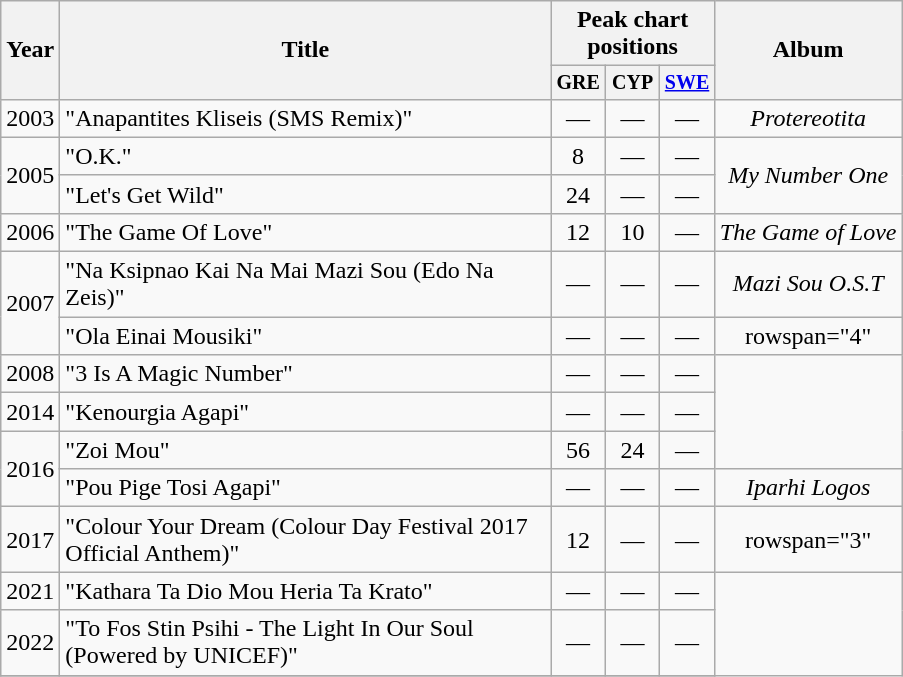<table class="wikitable plainrowheaders" style="text-align:center;">
<tr>
<th scope="col" rowspan="2">Year</th>
<th scope="col" rowspan="2" style="width:20em;">Title</th>
<th colspan="3">Peak chart positions</th>
<th scope="col" rowspan="2">Album</th>
</tr>
<tr style="font-size:smaller">
<th width="30">GRE</th>
<th width="30">CYP</th>
<th width="30"><a href='#'>SWE</a> <br></th>
</tr>
<tr>
<td>2003</td>
<td align="left">"Anapantites Kliseis (SMS Remix)"</td>
<td>—</td>
<td>—</td>
<td>—</td>
<td><em>Protereotita</em></td>
</tr>
<tr>
<td rowspan="2">2005</td>
<td align="left">"O.K."</td>
<td>8</td>
<td>—</td>
<td>—</td>
<td rowspan="2"><em>My Number One</em></td>
</tr>
<tr>
<td align="left">"Let's Get Wild"</td>
<td>24</td>
<td>—</td>
<td>—</td>
</tr>
<tr>
<td>2006</td>
<td align="left">"The Game Of Love"</td>
<td>12</td>
<td>10</td>
<td>—</td>
<td><em>The Game of Love</em></td>
</tr>
<tr>
<td rowspan="2">2007</td>
<td align="left">"Na Ksipnao Kai Na Mai Mazi Sou (Edo Na Zeis)"</td>
<td>—</td>
<td>—</td>
<td>—</td>
<td><em>Mazi Sou O.S.T</em></td>
</tr>
<tr>
<td align="left">"Ola Einai Mousiki"</td>
<td>—</td>
<td>—</td>
<td>—</td>
<td>rowspan="4" </td>
</tr>
<tr>
<td>2008</td>
<td align="left">"3 Is A Magic Number"</td>
<td>—</td>
<td>—</td>
<td>—</td>
</tr>
<tr>
<td>2014</td>
<td align="left">"Kenourgia Agapi" <br></td>
<td>—</td>
<td>—</td>
<td>—</td>
</tr>
<tr>
<td rowspan="2">2016</td>
<td align="left">"Zoi Mou"</td>
<td>56</td>
<td>24</td>
<td>—</td>
</tr>
<tr>
<td align="left">"Pou Pige Tosi Agapi"</td>
<td>—</td>
<td>—</td>
<td>—</td>
<td><em>Iparhi Logos</em></td>
</tr>
<tr>
<td>2017</td>
<td align="left">"Colour Your Dream (Colour Day Festival 2017 Official Anthem)"</td>
<td>12</td>
<td>—</td>
<td>—</td>
<td>rowspan="3" </td>
</tr>
<tr>
<td>2021</td>
<td align="left">"Kathara Ta Dio Mou Heria Ta Krato"</td>
<td>—</td>
<td>—</td>
<td>—</td>
</tr>
<tr>
<td>2022</td>
<td align="left">"To Fos Stin Psihi - The Light In Our Soul (Powered by UNICEF)" <br></td>
<td>—</td>
<td>—</td>
<td>—</td>
</tr>
<tr>
</tr>
</table>
